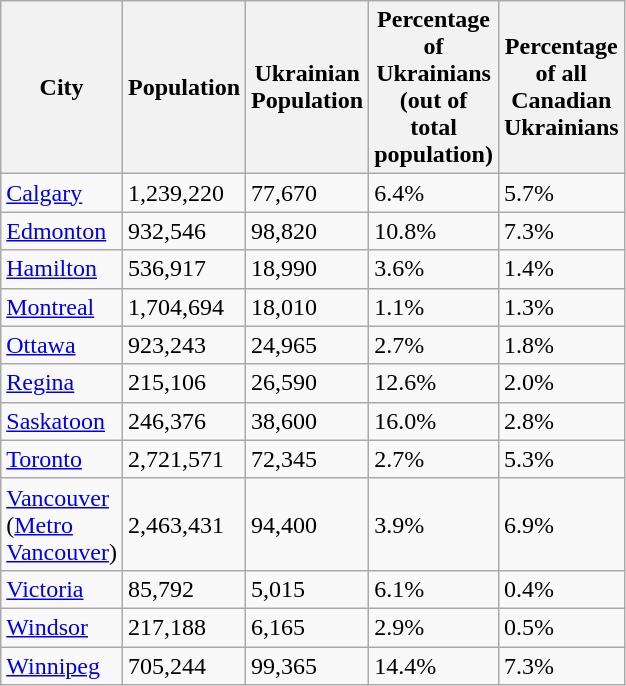<table class="wikitable sortable">
<tr style="height:42px;">
<th style="width:60px;">City</th>
<th style="width:60px;">Population</th>
<th style="width:60px;">Ukrainian Population</th>
<th style="width:60px;">Percentage of Ukrainians<br>(out of total population)</th>
<th style="width:60px;">Percentage of all Canadian Ukrainians</th>
</tr>
<tr>
<td><a href='#'>Calgary</a></td>
<td>1,239,220</td>
<td>77,670</td>
<td>6.4%</td>
<td>5.7%</td>
</tr>
<tr>
<td><a href='#'>Edmonton</a></td>
<td>932,546</td>
<td>98,820</td>
<td>10.8%</td>
<td>7.3%</td>
</tr>
<tr>
<td><a href='#'>Hamilton</a></td>
<td>536,917</td>
<td>18,990</td>
<td>3.6%</td>
<td>1.4%</td>
</tr>
<tr>
<td><a href='#'>Montreal</a></td>
<td>1,704,694</td>
<td>18,010</td>
<td>1.1%</td>
<td>1.3%</td>
</tr>
<tr>
<td><a href='#'>Ottawa</a></td>
<td>923,243</td>
<td>24,965</td>
<td>2.7%</td>
<td>1.8%</td>
</tr>
<tr>
<td><a href='#'>Regina</a></td>
<td>215,106</td>
<td>26,590</td>
<td>12.6%</td>
<td>2.0%</td>
</tr>
<tr>
<td><a href='#'>Saskatoon</a></td>
<td>246,376</td>
<td>38,600</td>
<td>16.0%</td>
<td>2.8%</td>
</tr>
<tr>
<td><a href='#'>Toronto</a></td>
<td>2,721,571</td>
<td>72,345</td>
<td>2.7%</td>
<td>5.3%</td>
</tr>
<tr>
<td><a href='#'>Vancouver</a> (<a href='#'>Metro Vancouver</a>)</td>
<td>2,463,431</td>
<td>94,400</td>
<td>3.9%</td>
<td>6.9%</td>
</tr>
<tr>
<td><a href='#'>Victoria</a></td>
<td>85,792</td>
<td>5,015</td>
<td>6.1%</td>
<td>0.4%</td>
</tr>
<tr>
<td><a href='#'>Windsor</a></td>
<td>217,188</td>
<td>6,165</td>
<td>2.9%</td>
<td>0.5%</td>
</tr>
<tr>
<td><a href='#'>Winnipeg</a></td>
<td>705,244</td>
<td>99,365</td>
<td>14.4%</td>
<td>7.3%</td>
</tr>
</table>
